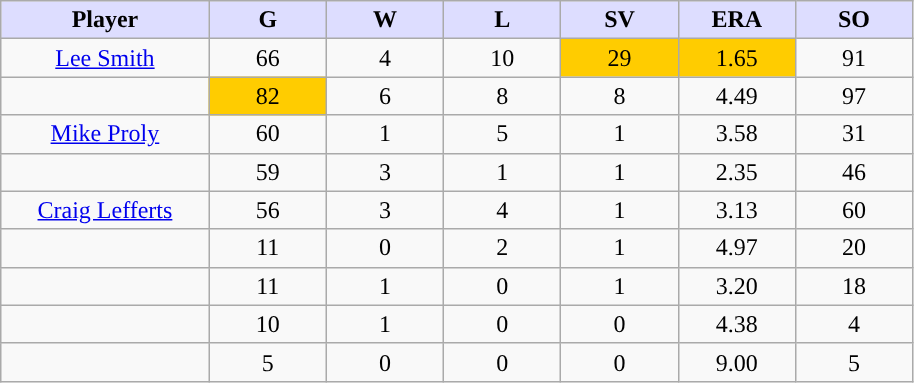<table class="wikitable sortable">
<tr>
<th style="background:#ddf; width:16%;">Player</th>
<th style="background:#ddf; width:9%;">G</th>
<th style="background:#ddf; width:9%;">W</th>
<th style="background:#ddf; width:9%;">L</th>
<th style="background:#ddf; width:9%;">SV</th>
<th style="background:#ddf; width:9%;">ERA</th>
<th style="background:#ddf; width:9%;">SO</th>
</tr>
<tr style="text-align:center;">
<td><a href='#'>Lee Smith</a></td>
<td>66</td>
<td>4</td>
<td>10</td>
<td style="background:#fc0;">29</td>
<td style="background:#fc0;">1.65</td>
<td>91</td>
</tr>
<tr align=center>
<td></td>
<td style="background:#fc0;">82</td>
<td>6</td>
<td>8</td>
<td>8</td>
<td>4.49</td>
<td>97</td>
</tr>
<tr style="text-align:center;">
<td><a href='#'>Mike Proly</a></td>
<td>60</td>
<td>1</td>
<td>5</td>
<td>1</td>
<td>3.58</td>
<td>31</td>
</tr>
<tr align=center>
<td></td>
<td>59</td>
<td>3</td>
<td>1</td>
<td>1</td>
<td>2.35</td>
<td>46</td>
</tr>
<tr style="text-align:center;">
<td><a href='#'>Craig Lefferts</a></td>
<td>56</td>
<td>3</td>
<td>4</td>
<td>1</td>
<td>3.13</td>
<td>60</td>
</tr>
<tr align=center>
<td></td>
<td>11</td>
<td>0</td>
<td>2</td>
<td>1</td>
<td>4.97</td>
<td>20</td>
</tr>
<tr style="text-align:center;">
<td></td>
<td>11</td>
<td>1</td>
<td>0</td>
<td>1</td>
<td>3.20</td>
<td>18</td>
</tr>
<tr style="text-align:center;">
<td></td>
<td>10</td>
<td>1</td>
<td>0</td>
<td>0</td>
<td>4.38</td>
<td>4</td>
</tr>
<tr style="text-align:center;">
<td></td>
<td>5</td>
<td>0</td>
<td>0</td>
<td>0</td>
<td>9.00</td>
<td>5</td>
</tr>
</table>
